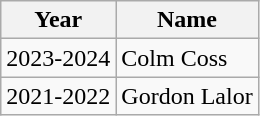<table class="wikitable">
<tr>
<th>Year</th>
<th>Name</th>
</tr>
<tr>
<td>2023-2024</td>
<td>Colm Coss</td>
</tr>
<tr>
<td>2021-2022</td>
<td>Gordon Lalor</td>
</tr>
</table>
